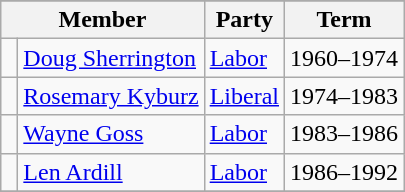<table class="wikitable">
<tr>
</tr>
<tr>
<th colspan="2">Member</th>
<th>Party</th>
<th>Term</th>
</tr>
<tr>
<td> </td>
<td><a href='#'>Doug Sherrington</a></td>
<td><a href='#'>Labor</a></td>
<td>1960–1974</td>
</tr>
<tr>
<td></td>
<td><a href='#'>Rosemary Kyburz</a></td>
<td><a href='#'>Liberal</a></td>
<td>1974–1983</td>
</tr>
<tr>
<td></td>
<td><a href='#'>Wayne Goss</a></td>
<td><a href='#'>Labor</a></td>
<td>1983–1986</td>
</tr>
<tr>
<td></td>
<td><a href='#'>Len Ardill</a></td>
<td><a href='#'>Labor</a></td>
<td>1986–1992</td>
</tr>
<tr>
</tr>
</table>
